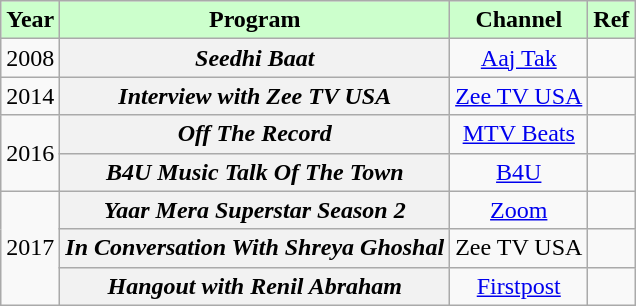<table class="wikitable sortable">
<tr style="background:#cfc; text-align:center;">
<td><strong>Year</strong></td>
<td><strong>Program</strong></td>
<td><strong>Channel</strong></td>
<td class="sortable"><strong>Ref</strong></td>
</tr>
<tr>
<td>2008</td>
<th><em>Seedhi Baat</em></th>
<td style="text-align:center;"><a href='#'>Aaj Tak</a></td>
<td style="text-align:center;"></td>
</tr>
<tr>
<td>2014</td>
<th><em>Interview with Zee TV USA</em></th>
<td style="text-align:center;"><a href='#'>Zee TV USA</a></td>
<td style="text-align:center;"></td>
</tr>
<tr>
<td rowspan="2">2016</td>
<th><em> Off The Record</em></th>
<td style="text-align:center;"><a href='#'>MTV Beats</a></td>
<td style="text-align:center;"></td>
</tr>
<tr>
<th><em>B4U Music Talk Of The Town</em></th>
<td style="text-align:center;"><a href='#'>B4U</a></td>
<td style="text-align:center;"></td>
</tr>
<tr>
<td rowspan="3">2017</td>
<th><em>Yaar Mera Superstar Season 2</em></th>
<td style="text-align:center;"><a href='#'>Zoom</a></td>
<td style="text-align:center;"></td>
</tr>
<tr>
<th><em>In Conversation With Shreya Ghoshal</em></th>
<td style="text-align:center;">Zee TV USA</td>
<td style="text-align:center;"></td>
</tr>
<tr>
<th><em>Hangout with Renil Abraham</em></th>
<td style="text-align:center;"><a href='#'>Firstpost</a></td>
<td style="text-align:center;"></td>
</tr>
</table>
